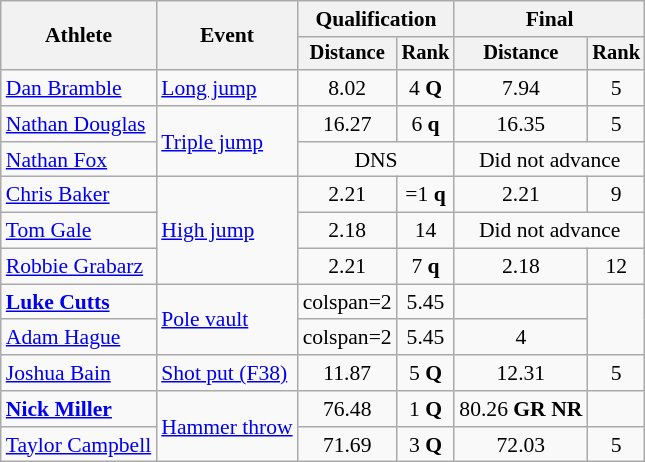<table class="wikitable" style="font-size:90%">
<tr>
<th rowspan=2>Athlete</th>
<th rowspan=2>Event</th>
<th colspan=2>Qualification</th>
<th colspan=2>Final</th>
</tr>
<tr style="font-size:95%">
<th>Distance</th>
<th>Rank</th>
<th>Distance</th>
<th>Rank</th>
</tr>
<tr align=center>
<td align=left><a href='#'>Dan Bramble</a></td>
<td style="text-align:left;" rowspan="1"><a href='#'>Long jump</a></td>
<td>8.02</td>
<td>4 <strong>Q</strong></td>
<td>7.94</td>
<td>5</td>
</tr>
<tr align=center>
<td align=left><a href='#'>Nathan Douglas</a></td>
<td style="text-align:left;" rowspan="2"><a href='#'>Triple jump</a></td>
<td>16.27</td>
<td>6 <strong>q</strong></td>
<td>16.35</td>
<td>5</td>
</tr>
<tr align=center>
<td align=left><a href='#'>Nathan Fox</a></td>
<td colspan=2>DNS</td>
<td colspan=2>Did not advance</td>
</tr>
<tr align=center>
<td align=left><a href='#'>Chris Baker</a></td>
<td style="text-align:left;" rowspan="3"><a href='#'>High jump</a></td>
<td>2.21</td>
<td>=1 <strong>q</strong></td>
<td>2.21</td>
<td>9</td>
</tr>
<tr align=center>
<td align=left><a href='#'>Tom Gale</a></td>
<td>2.18</td>
<td>14</td>
<td colspan=2>Did not advance</td>
</tr>
<tr align=center>
<td align=left><a href='#'>Robbie Grabarz</a></td>
<td>2.21</td>
<td>7 <strong>q</strong></td>
<td>2.18</td>
<td>12</td>
</tr>
<tr align=center>
<td align=left><strong><a href='#'>Luke Cutts</a></strong></td>
<td style="text-align:left;" rowspan="2"><a href='#'>Pole vault</a></td>
<td>colspan=2 </td>
<td>5.45</td>
<td></td>
</tr>
<tr align=center>
<td align=left><a href='#'>Adam Hague</a></td>
<td>colspan=2 </td>
<td>5.45</td>
<td>4</td>
</tr>
<tr align=center>
<td align=left><a href='#'>Joshua Bain</a></td>
<td style="text-align:left;" rowspan="1"><a href='#'>Shot put (F38)</a></td>
<td>11.87</td>
<td>5 <strong>Q</strong></td>
<td>12.31</td>
<td>5</td>
</tr>
<tr align=center>
<td align=left><strong><a href='#'>Nick Miller</a></strong></td>
<td style="text-align:left;" rowspan="2"><a href='#'>Hammer throw</a></td>
<td>76.48</td>
<td>1 <strong>Q</strong></td>
<td>80.26 <strong>GR</strong> <strong>NR</strong></td>
<td></td>
</tr>
<tr align=center>
<td align=left><a href='#'>Taylor Campbell</a></td>
<td>71.69</td>
<td>3 <strong>Q</strong></td>
<td>72.03</td>
<td>5</td>
</tr>
</table>
